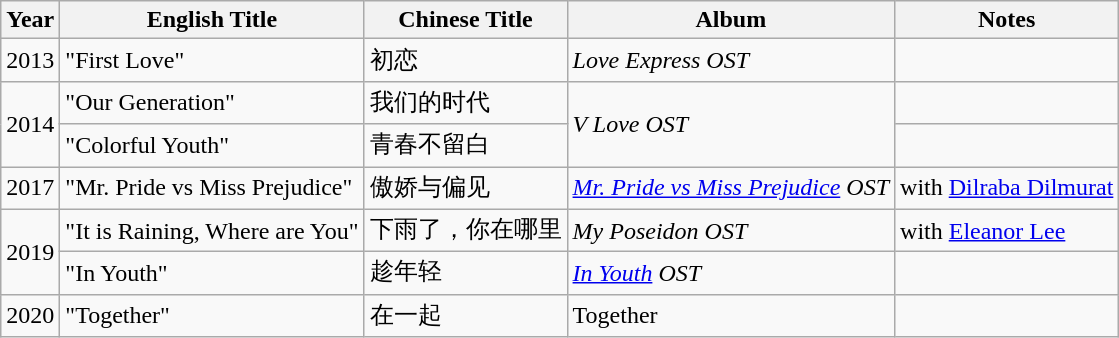<table class="wikitable sortable">
<tr>
<th>Year</th>
<th>English Title</th>
<th>Chinese Title</th>
<th>Album</th>
<th class="unsortable">Notes</th>
</tr>
<tr>
<td>2013</td>
<td>"First Love"</td>
<td>初恋</td>
<td><em>Love Express OST</em></td>
<td></td>
</tr>
<tr>
<td rowspan=2>2014</td>
<td>"Our Generation"</td>
<td>我们的时代</td>
<td rowspan=2><em>V Love OST</em></td>
<td></td>
</tr>
<tr>
<td>"Colorful Youth"</td>
<td>青春不留白</td>
<td></td>
</tr>
<tr>
<td>2017</td>
<td>"Mr. Pride vs Miss Prejudice"</td>
<td>傲娇与偏见</td>
<td><em><a href='#'>Mr. Pride vs Miss Prejudice</a> OST </em></td>
<td>with <a href='#'>Dilraba Dilmurat</a></td>
</tr>
<tr>
<td rowspan=2>2019</td>
<td>"It is Raining, Where are You"</td>
<td>下雨了，你在哪里</td>
<td><em>My Poseidon OST</em></td>
<td>with <a href='#'>Eleanor Lee</a></td>
</tr>
<tr>
<td>"In Youth"</td>
<td>趁年轻</td>
<td><em><a href='#'>In Youth</a> OST</em></td>
<td></td>
</tr>
<tr>
<td>2020</td>
<td>"Together"</td>
<td>在一起</td>
<td>Together</td>
<td></td>
</tr>
</table>
